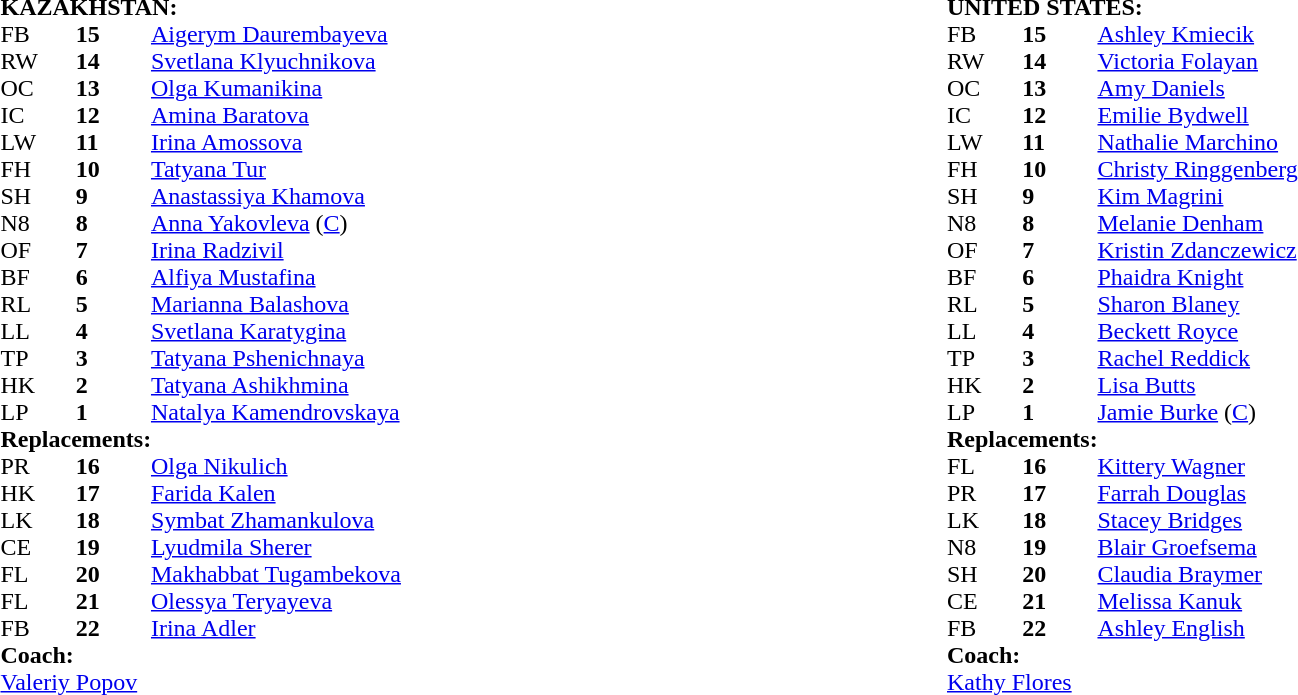<table style="width:100%">
<tr>
<td width="50%"><br><table cellspacing="0" cellpadding="0">
<tr>
<td colspan="4"><strong>KAZAKHSTAN:</strong></td>
</tr>
<tr>
<th width="4%"></th>
<th width="4%"></th>
<th width="21%"></th>
<th width="21%"></th>
</tr>
<tr>
<td>FB</td>
<td><strong>15</strong></td>
<td><a href='#'>Aigerym Daurembayeva</a></td>
<td></td>
</tr>
<tr>
<td>RW</td>
<td><strong>14</strong></td>
<td><a href='#'>Svetlana Klyuchnikova</a></td>
<td></td>
</tr>
<tr>
<td>OC</td>
<td><strong>13</strong></td>
<td><a href='#'>Olga Kumanikina</a></td>
</tr>
<tr>
<td>IC</td>
<td><strong>12</strong></td>
<td><a href='#'>Amina Baratova</a></td>
</tr>
<tr>
<td>LW</td>
<td><strong>11</strong></td>
<td><a href='#'>Irina Amossova</a></td>
</tr>
<tr>
<td>FH</td>
<td><strong>10</strong></td>
<td><a href='#'>Tatyana Tur</a></td>
<td></td>
</tr>
<tr>
<td>SH</td>
<td><strong>9</strong></td>
<td><a href='#'>Anastassiya Khamova</a></td>
</tr>
<tr>
<td>N8</td>
<td><strong>8</strong></td>
<td><a href='#'>Anna Yakovleva</a> (<a href='#'>C</a>)</td>
</tr>
<tr>
<td>OF</td>
<td><strong>7</strong></td>
<td><a href='#'>Irina Radzivil</a></td>
<td></td>
</tr>
<tr>
<td>BF</td>
<td><strong>6</strong></td>
<td><a href='#'>Alfiya Mustafina</a></td>
<td></td>
</tr>
<tr>
<td>RL</td>
<td><strong>5</strong></td>
<td><a href='#'>Marianna Balashova</a></td>
<td> </td>
</tr>
<tr>
<td>LL</td>
<td><strong>4</strong></td>
<td><a href='#'>Svetlana Karatygina</a></td>
</tr>
<tr>
<td>TP</td>
<td><strong>3</strong></td>
<td><a href='#'>Tatyana Pshenichnaya</a></td>
<td></td>
</tr>
<tr>
<td>HK</td>
<td><strong>2</strong></td>
<td><a href='#'>Tatyana Ashikhmina</a></td>
<td></td>
</tr>
<tr>
<td>LP</td>
<td><strong>1</strong></td>
<td><a href='#'>Natalya Kamendrovskaya</a></td>
<td></td>
</tr>
<tr>
<td colspan=4><strong>Replacements:</strong></td>
</tr>
<tr>
<td>PR</td>
<td><strong>16</strong></td>
<td><a href='#'>Olga Nikulich</a></td>
<td>  </td>
</tr>
<tr>
<td>HK</td>
<td><strong>17</strong></td>
<td><a href='#'>Farida Kalen</a></td>
<td></td>
</tr>
<tr>
<td>LK</td>
<td><strong>18</strong></td>
<td><a href='#'>Symbat Zhamankulova</a></td>
<td></td>
</tr>
<tr>
<td>CE</td>
<td><strong>19</strong></td>
<td><a href='#'>Lyudmila Sherer</a></td>
<td></td>
</tr>
<tr>
<td>FL</td>
<td><strong>20</strong></td>
<td><a href='#'>Makhabbat Tugambekova</a></td>
<td></td>
</tr>
<tr>
<td>FL</td>
<td><strong>21</strong></td>
<td><a href='#'>Olessya Teryayeva</a></td>
</tr>
<tr>
<td>FB</td>
<td><strong>22</strong></td>
<td><a href='#'>Irina Adler</a></td>
<td></td>
</tr>
<tr>
<td colspan="4"><strong>Coach:</strong></td>
</tr>
<tr>
<td colspan="4"> <a href='#'>Valeriy Popov</a></td>
</tr>
<tr>
</tr>
</table>
</td>
<td width="50%"><br><table cellspacing="0" cellpadding="0">
<tr>
<td colspan="4"><strong>UNITED STATES:</strong></td>
</tr>
<tr>
<th width="4%"></th>
<th width="4%"></th>
<th width="21%"></th>
<th width="21%"></th>
</tr>
<tr>
<td>FB</td>
<td><strong>15</strong></td>
<td><a href='#'>Ashley Kmiecik</a></td>
<td></td>
</tr>
<tr>
<td>RW</td>
<td><strong>14</strong></td>
<td><a href='#'>Victoria Folayan</a></td>
</tr>
<tr>
<td>OC</td>
<td><strong>13</strong></td>
<td><a href='#'>Amy Daniels</a></td>
</tr>
<tr>
<td>IC</td>
<td><strong>12</strong></td>
<td><a href='#'>Emilie Bydwell</a></td>
</tr>
<tr>
<td>LW</td>
<td><strong>11</strong></td>
<td><a href='#'>Nathalie Marchino</a></td>
</tr>
<tr>
<td>FH</td>
<td><strong>10</strong></td>
<td><a href='#'>Christy Ringgenberg</a></td>
</tr>
<tr>
<td>SH</td>
<td><strong>9</strong></td>
<td><a href='#'>Kim Magrini</a></td>
</tr>
<tr>
<td>N8</td>
<td><strong>8</strong></td>
<td><a href='#'>Melanie Denham</a></td>
</tr>
<tr>
<td>OF</td>
<td><strong>7</strong></td>
<td><a href='#'>Kristin Zdanczewicz</a></td>
<td></td>
</tr>
<tr>
<td>BF</td>
<td><strong>6</strong></td>
<td><a href='#'>Phaidra Knight</a></td>
</tr>
<tr>
<td>RL</td>
<td><strong>5</strong></td>
<td><a href='#'>Sharon Blaney</a></td>
</tr>
<tr>
<td>LL</td>
<td><strong>4</strong></td>
<td><a href='#'>Beckett Royce</a></td>
</tr>
<tr>
<td>TP</td>
<td><strong>3</strong></td>
<td><a href='#'>Rachel Reddick</a></td>
</tr>
<tr>
<td>HK</td>
<td><strong>2</strong></td>
<td><a href='#'>Lisa Butts</a></td>
</tr>
<tr>
<td>LP</td>
<td><strong>1</strong></td>
<td><a href='#'>Jamie Burke</a> (<a href='#'>C</a>)</td>
<td></td>
</tr>
<tr>
<td colspan=4><strong>Replacements:</strong></td>
</tr>
<tr>
<td>FL</td>
<td><strong>16</strong></td>
<td><a href='#'>Kittery Wagner</a></td>
<td></td>
</tr>
<tr>
<td>PR</td>
<td><strong>17</strong></td>
<td><a href='#'>Farrah Douglas</a></td>
<td></td>
</tr>
<tr>
<td>LK</td>
<td><strong>18</strong></td>
<td><a href='#'>Stacey Bridges</a></td>
</tr>
<tr>
<td>N8</td>
<td><strong>19</strong></td>
<td><a href='#'>Blair Groefsema</a></td>
</tr>
<tr>
<td>SH</td>
<td><strong>20</strong></td>
<td><a href='#'>Claudia Braymer</a></td>
</tr>
<tr>
<td>CE</td>
<td><strong>21</strong></td>
<td><a href='#'>Melissa Kanuk</a></td>
</tr>
<tr>
<td>FB</td>
<td><strong>22</strong></td>
<td><a href='#'>Ashley English</a></td>
<td></td>
</tr>
<tr>
<td colspan="4"><strong>Coach:</strong></td>
</tr>
<tr>
<td colspan="4"> <a href='#'>Kathy Flores</a></td>
</tr>
<tr>
</tr>
</table>
</td>
</tr>
</table>
